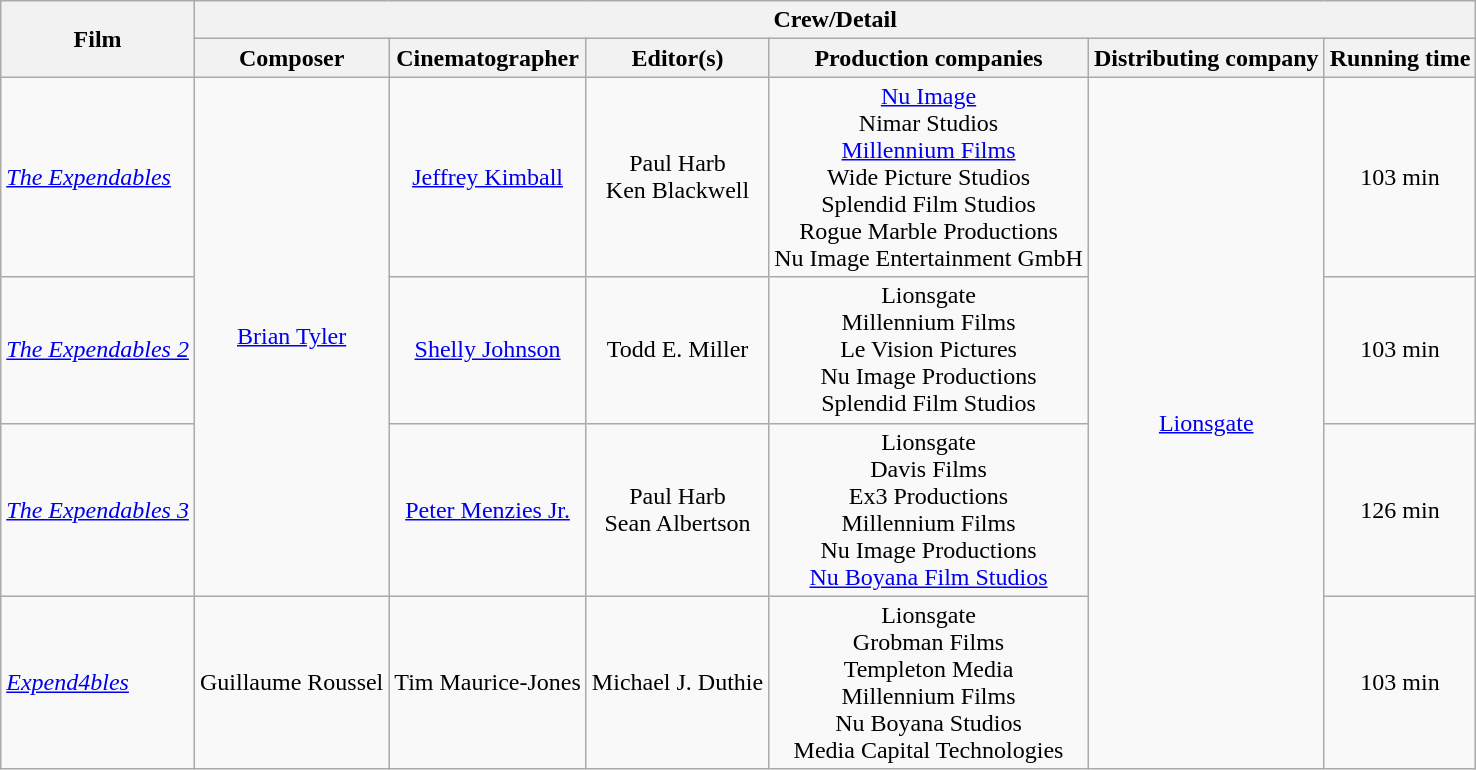<table class="wikitable plainrowheaders" style="text-align:center;">
<tr>
<th rowspan="2">Film</th>
<th colspan="7">Crew/Detail</th>
</tr>
<tr>
<th>Composer</th>
<th>Cinematographer</th>
<th>Editor(s)</th>
<th>Production companies</th>
<th>Distributing company</th>
<th>Running time</th>
</tr>
<tr>
<td style="text-align:left"><em><a href='#'>The Expendables</a></em></td>
<td rowspan="3"><a href='#'>Brian Tyler</a></td>
<td><a href='#'>Jeffrey Kimball</a></td>
<td>Paul Harb<br>Ken Blackwell</td>
<td><a href='#'>Nu Image</a><br>Nimar Studios<br><a href='#'>Millennium Films</a><br>Wide Picture Studios<br>Splendid Film Studios<br>Rogue Marble Productions<br>Nu Image Entertainment GmbH</td>
<td rowspan="4"><a href='#'>Lionsgate</a></td>
<td>103 min</td>
</tr>
<tr>
<td style="text-align:left"><em><a href='#'>The Expendables 2</a></em></td>
<td><a href='#'>Shelly Johnson</a></td>
<td>Todd E. Miller</td>
<td>Lionsgate<br>Millennium Films<br>Le Vision Pictures<br>Nu Image Productions<br>Splendid Film Studios</td>
<td>103 min</td>
</tr>
<tr>
<td style="text-align:left"><em><a href='#'>The Expendables 3</a></em></td>
<td><a href='#'>Peter Menzies Jr.</a></td>
<td>Paul Harb<br>Sean Albertson</td>
<td>Lionsgate<br>Davis Films<br>Ex3 Productions<br>Millennium Films<br>Nu Image Productions<br><a href='#'>Nu Boyana Film Studios</a></td>
<td>126 min</td>
</tr>
<tr>
<td style="text-align:left"><em><a href='#'>Expend4bles</a></em></td>
<td>Guillaume Roussel</td>
<td>Tim Maurice-Jones</td>
<td>Michael J. Duthie</td>
<td>Lionsgate<br>Grobman Films<br>Templeton Media<br>Millennium Films<br>Nu Boyana Studios<br>Media Capital Technologies</td>
<td>103 min</td>
</tr>
</table>
